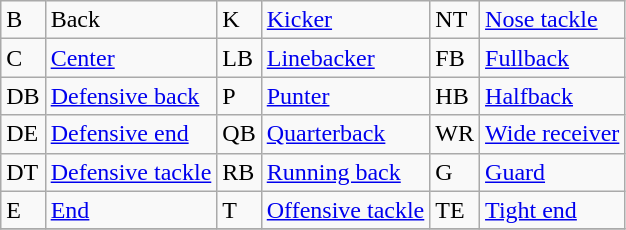<table class="wikitable">
<tr>
<td>B</td>
<td>Back</td>
<td>K</td>
<td><a href='#'>Kicker</a></td>
<td>NT</td>
<td><a href='#'>Nose tackle</a></td>
</tr>
<tr>
<td>C</td>
<td><a href='#'>Center</a></td>
<td>LB</td>
<td><a href='#'>Linebacker</a></td>
<td>FB</td>
<td><a href='#'>Fullback</a></td>
</tr>
<tr>
<td>DB</td>
<td><a href='#'>Defensive back</a></td>
<td>P</td>
<td><a href='#'>Punter</a></td>
<td>HB</td>
<td><a href='#'>Halfback</a></td>
</tr>
<tr>
<td>DE</td>
<td><a href='#'>Defensive end</a></td>
<td>QB</td>
<td><a href='#'>Quarterback</a></td>
<td>WR</td>
<td><a href='#'>Wide receiver</a></td>
</tr>
<tr>
<td>DT</td>
<td><a href='#'>Defensive tackle</a></td>
<td>RB</td>
<td><a href='#'>Running back</a></td>
<td>G</td>
<td><a href='#'>Guard</a></td>
</tr>
<tr>
<td>E</td>
<td><a href='#'>End</a></td>
<td>T</td>
<td><a href='#'>Offensive tackle</a></td>
<td>TE</td>
<td><a href='#'>Tight end</a></td>
</tr>
<tr>
</tr>
</table>
